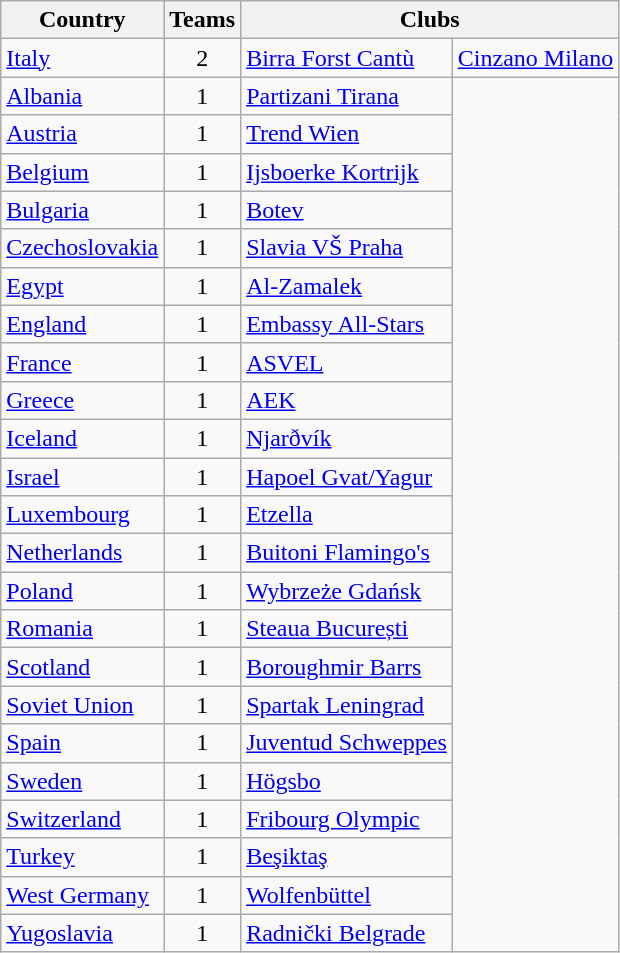<table class="wikitable" style="margin-left:0.5em;">
<tr>
<th>Country</th>
<th>Teams</th>
<th colspan=5>Clubs</th>
</tr>
<tr>
<td> <a href='#'>Italy</a></td>
<td align=center>2</td>
<td><a href='#'>Birra Forst Cantù</a></td>
<td><a href='#'>Cinzano Milano</a></td>
</tr>
<tr>
<td> <a href='#'>Albania</a></td>
<td align=center>1</td>
<td><a href='#'>Partizani Tirana</a></td>
</tr>
<tr>
<td> <a href='#'>Austria</a></td>
<td align=center>1</td>
<td><a href='#'>Trend Wien</a></td>
</tr>
<tr>
<td> <a href='#'>Belgium</a></td>
<td align=center>1</td>
<td><a href='#'>Ijsboerke Kortrijk</a></td>
</tr>
<tr>
<td> <a href='#'>Bulgaria</a></td>
<td align=center>1</td>
<td><a href='#'>Botev</a></td>
</tr>
<tr>
<td> <a href='#'>Czechoslovakia</a></td>
<td align=center>1</td>
<td><a href='#'>Slavia VŠ Praha</a></td>
</tr>
<tr>
<td> <a href='#'>Egypt</a></td>
<td align=center>1</td>
<td><a href='#'>Al-Zamalek</a></td>
</tr>
<tr>
<td> <a href='#'>England</a></td>
<td align=center>1</td>
<td><a href='#'>Embassy All-Stars</a></td>
</tr>
<tr>
<td> <a href='#'>France</a></td>
<td align=center>1</td>
<td><a href='#'>ASVEL</a></td>
</tr>
<tr>
<td> <a href='#'>Greece</a></td>
<td align=center>1</td>
<td><a href='#'>AEK</a></td>
</tr>
<tr>
<td> <a href='#'>Iceland</a></td>
<td align=center>1</td>
<td><a href='#'>Njarðvík</a></td>
</tr>
<tr>
<td> <a href='#'>Israel</a></td>
<td align=center>1</td>
<td><a href='#'>Hapoel Gvat/Yagur</a></td>
</tr>
<tr>
<td> <a href='#'>Luxembourg</a></td>
<td align=center>1</td>
<td><a href='#'>Etzella</a></td>
</tr>
<tr>
<td> <a href='#'>Netherlands</a></td>
<td align=center>1</td>
<td><a href='#'>Buitoni Flamingo's</a></td>
</tr>
<tr>
<td> <a href='#'>Poland</a></td>
<td align=center>1</td>
<td><a href='#'>Wybrzeże Gdańsk</a></td>
</tr>
<tr>
<td> <a href='#'>Romania</a></td>
<td align=center>1</td>
<td><a href='#'>Steaua București</a></td>
</tr>
<tr>
<td> <a href='#'>Scotland</a></td>
<td align=center>1</td>
<td><a href='#'>Boroughmir Barrs</a></td>
</tr>
<tr>
<td> <a href='#'>Soviet Union</a></td>
<td align=center>1</td>
<td><a href='#'>Spartak Leningrad</a></td>
</tr>
<tr>
<td> <a href='#'>Spain</a></td>
<td align=center>1</td>
<td><a href='#'>Juventud Schweppes</a></td>
</tr>
<tr>
<td> <a href='#'>Sweden</a></td>
<td align=center>1</td>
<td><a href='#'>Högsbo</a></td>
</tr>
<tr>
<td> <a href='#'>Switzerland</a></td>
<td align=center>1</td>
<td><a href='#'>Fribourg Olympic</a></td>
</tr>
<tr>
<td> <a href='#'>Turkey</a></td>
<td align=center>1</td>
<td><a href='#'>Beşiktaş</a></td>
</tr>
<tr>
<td> <a href='#'>West Germany</a></td>
<td align=center>1</td>
<td><a href='#'>Wolfenbüttel</a></td>
</tr>
<tr>
<td> <a href='#'>Yugoslavia</a></td>
<td align=center>1</td>
<td><a href='#'>Radnički Belgrade</a></td>
</tr>
</table>
